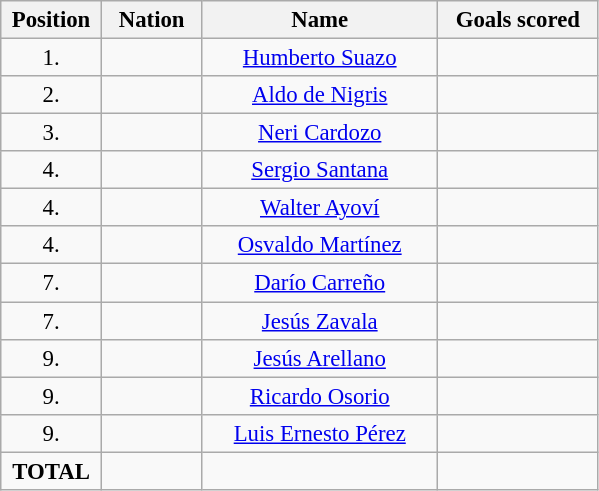<table class="wikitable" style="font-size: 95%; text-align: center;">
<tr>
<th width=60>Position</th>
<th width=60>Nation</th>
<th width=150>Name</th>
<th width=100>Goals scored</th>
</tr>
<tr>
<td>1.</td>
<td></td>
<td><a href='#'>Humberto Suazo</a></td>
<td></td>
</tr>
<tr>
<td>2.</td>
<td></td>
<td><a href='#'>Aldo de Nigris</a></td>
<td></td>
</tr>
<tr>
<td>3.</td>
<td></td>
<td><a href='#'>Neri Cardozo</a></td>
<td></td>
</tr>
<tr>
<td>4.</td>
<td></td>
<td><a href='#'>Sergio Santana</a></td>
<td></td>
</tr>
<tr>
<td>4.</td>
<td></td>
<td><a href='#'>Walter Ayoví</a></td>
<td></td>
</tr>
<tr>
<td>4.</td>
<td></td>
<td><a href='#'>Osvaldo Martínez</a></td>
<td></td>
</tr>
<tr>
<td>7.</td>
<td></td>
<td><a href='#'>Darío Carreño</a></td>
<td></td>
</tr>
<tr>
<td>7.</td>
<td></td>
<td><a href='#'>Jesús Zavala</a></td>
<td></td>
</tr>
<tr>
<td>9.</td>
<td></td>
<td><a href='#'>Jesús Arellano</a></td>
<td></td>
</tr>
<tr>
<td>9.</td>
<td></td>
<td><a href='#'>Ricardo Osorio</a></td>
<td></td>
</tr>
<tr>
<td>9.</td>
<td></td>
<td><a href='#'>Luis Ernesto Pérez</a></td>
<td></td>
</tr>
<tr>
<td><strong>TOTAL</strong></td>
<td></td>
<td></td>
<td></td>
</tr>
</table>
